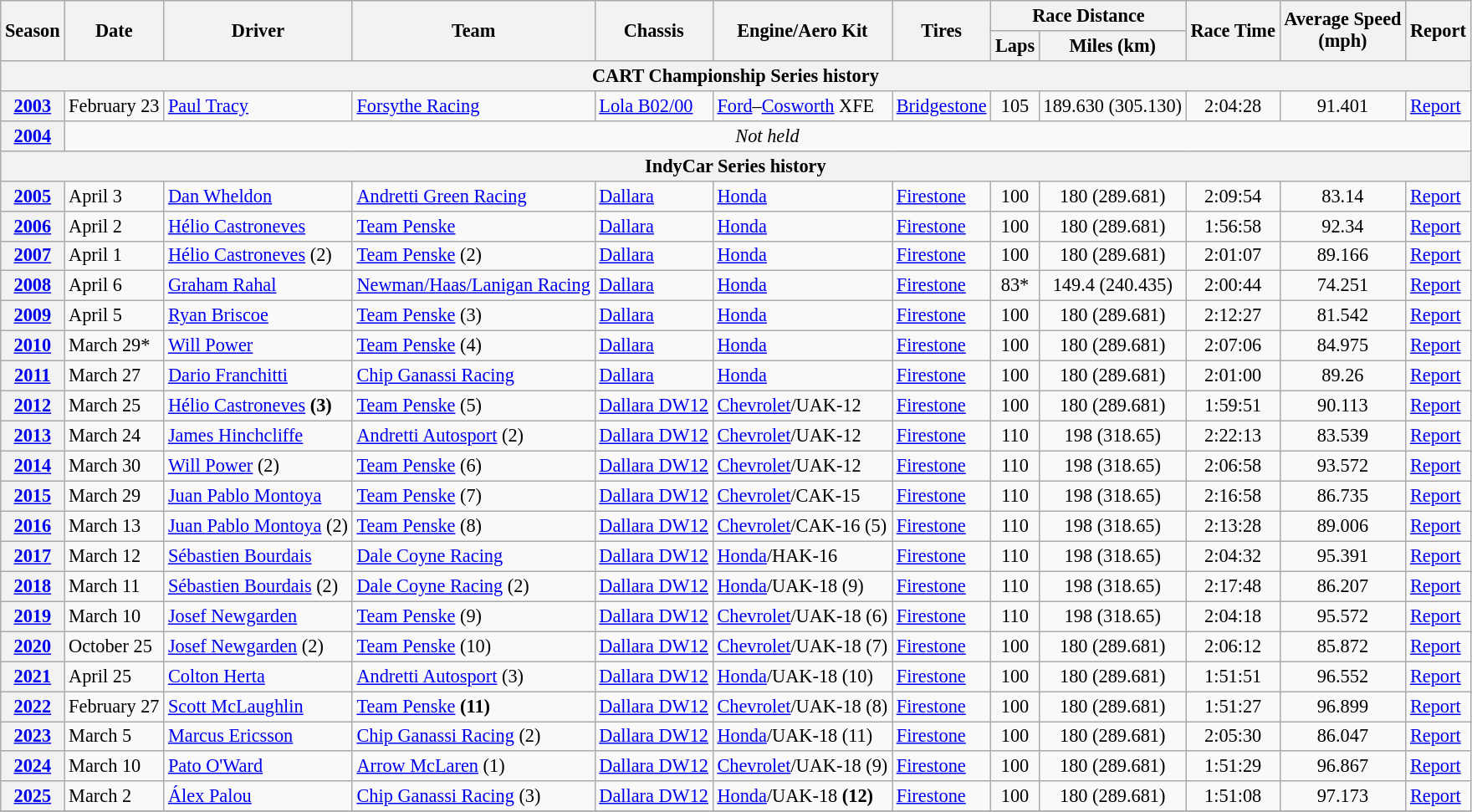<table class="wikitable" style="font-size: 93%;">
<tr>
<th rowspan="2">Season</th>
<th rowspan="2">Date</th>
<th rowspan="2">Driver</th>
<th rowspan="2">Team</th>
<th rowspan="2">Chassis</th>
<th rowspan="2">Engine/Aero Kit</th>
<th rowspan="2">Tires</th>
<th colspan="2">Race Distance</th>
<th rowspan="2">Race Time</th>
<th rowspan="2">Average Speed<br>(mph)</th>
<th rowspan="2">Report</th>
</tr>
<tr>
<th>Laps</th>
<th>Miles (km)</th>
</tr>
<tr>
<th colspan=12>CART Championship Series history</th>
</tr>
<tr>
<th><a href='#'>2003</a></th>
<td>February 23</td>
<td> <a href='#'>Paul Tracy</a></td>
<td><a href='#'>Forsythe Racing</a></td>
<td><a href='#'>Lola B02/00</a></td>
<td><a href='#'>Ford</a>–<a href='#'>Cosworth</a> XFE</td>
<td><a href='#'>Bridgestone</a></td>
<td align="center">105</td>
<td align="center">189.630 (305.130)</td>
<td align="center">2:04:28</td>
<td align="center">91.401</td>
<td><a href='#'>Report</a></td>
</tr>
<tr>
<th><a href='#'>2004</a></th>
<td colspan=12 align=center><em>Not held</em></td>
</tr>
<tr>
<th colspan=12>IndyCar Series history</th>
</tr>
<tr>
<th><a href='#'>2005</a></th>
<td>April 3</td>
<td> <a href='#'>Dan Wheldon</a></td>
<td><a href='#'>Andretti Green Racing</a></td>
<td><a href='#'>Dallara</a></td>
<td><a href='#'>Honda</a></td>
<td><a href='#'>Firestone</a></td>
<td align="center">100</td>
<td align="center">180 (289.681)</td>
<td align="center">2:09:54</td>
<td align="center">83.14</td>
<td><a href='#'>Report</a></td>
</tr>
<tr>
<th><a href='#'>2006</a></th>
<td>April 2</td>
<td> <a href='#'>Hélio Castroneves</a></td>
<td><a href='#'>Team Penske</a></td>
<td><a href='#'>Dallara</a></td>
<td><a href='#'>Honda</a></td>
<td><a href='#'>Firestone</a></td>
<td align="center">100</td>
<td align="center">180 (289.681)</td>
<td align="center">1:56:58</td>
<td align="center">92.34</td>
<td><a href='#'>Report</a></td>
</tr>
<tr>
<th><a href='#'>2007</a></th>
<td>April 1</td>
<td> <a href='#'>Hélio Castroneves</a> (2)</td>
<td><a href='#'>Team Penske</a> (2)</td>
<td><a href='#'>Dallara</a></td>
<td><a href='#'>Honda</a></td>
<td><a href='#'>Firestone</a></td>
<td align="center">100</td>
<td align="center">180 (289.681)</td>
<td align="center">2:01:07</td>
<td align="center">89.166</td>
<td><a href='#'>Report</a></td>
</tr>
<tr>
<th><a href='#'>2008</a></th>
<td>April 6</td>
<td> <a href='#'>Graham Rahal</a></td>
<td><a href='#'>Newman/Haas/Lanigan Racing</a></td>
<td><a href='#'>Dallara</a></td>
<td><a href='#'>Honda</a></td>
<td><a href='#'>Firestone</a></td>
<td align="center">83*</td>
<td align="center">149.4 (240.435)</td>
<td align="center">2:00:44</td>
<td align="center">74.251</td>
<td><a href='#'>Report</a></td>
</tr>
<tr>
<th><a href='#'>2009</a></th>
<td>April 5</td>
<td> <a href='#'>Ryan Briscoe</a></td>
<td><a href='#'>Team Penske</a> (3)</td>
<td><a href='#'>Dallara</a></td>
<td><a href='#'>Honda</a></td>
<td><a href='#'>Firestone</a></td>
<td align="center">100</td>
<td align="center">180 (289.681)</td>
<td align="center">2:12:27</td>
<td align="center">81.542</td>
<td><a href='#'>Report</a></td>
</tr>
<tr>
<th><a href='#'>2010</a></th>
<td>March 29*</td>
<td> <a href='#'>Will Power</a></td>
<td><a href='#'>Team Penske</a> (4)</td>
<td><a href='#'>Dallara</a></td>
<td><a href='#'>Honda</a></td>
<td><a href='#'>Firestone</a></td>
<td align="center">100</td>
<td align="center">180 (289.681)</td>
<td align="center">2:07:06</td>
<td align="center">84.975</td>
<td><a href='#'>Report</a></td>
</tr>
<tr>
<th><a href='#'>2011</a></th>
<td>March 27</td>
<td> <a href='#'>Dario Franchitti</a></td>
<td><a href='#'>Chip Ganassi Racing</a></td>
<td><a href='#'>Dallara</a></td>
<td><a href='#'>Honda</a></td>
<td><a href='#'>Firestone</a></td>
<td align="center">100</td>
<td align="center">180 (289.681)</td>
<td align="center">2:01:00</td>
<td align="center">89.26</td>
<td><a href='#'>Report</a></td>
</tr>
<tr>
<th><a href='#'>2012</a></th>
<td>March 25</td>
<td> <a href='#'>Hélio Castroneves</a> <strong>(3)</strong></td>
<td><a href='#'>Team Penske</a> (5)</td>
<td><a href='#'>Dallara DW12</a></td>
<td><a href='#'>Chevrolet</a>/UAK-12</td>
<td><a href='#'>Firestone</a></td>
<td align="center">100</td>
<td align="center">180 (289.681)</td>
<td align="center">1:59:51</td>
<td align="center">90.113</td>
<td><a href='#'>Report</a></td>
</tr>
<tr>
<th><a href='#'>2013</a></th>
<td>March 24</td>
<td> <a href='#'>James Hinchcliffe</a></td>
<td><a href='#'>Andretti Autosport</a> (2)</td>
<td><a href='#'>Dallara DW12</a></td>
<td><a href='#'>Chevrolet</a>/UAK-12</td>
<td><a href='#'>Firestone</a></td>
<td align="center">110</td>
<td align="center">198 (318.65)</td>
<td align="center">2:22:13</td>
<td align="center">83.539</td>
<td><a href='#'>Report</a></td>
</tr>
<tr>
<th><a href='#'>2014</a></th>
<td>March 30</td>
<td> <a href='#'>Will Power</a> (2)</td>
<td><a href='#'>Team Penske</a> (6)</td>
<td><a href='#'>Dallara DW12</a></td>
<td><a href='#'>Chevrolet</a>/UAK-12</td>
<td><a href='#'>Firestone</a></td>
<td align="center">110</td>
<td align="center">198 (318.65)</td>
<td align="center">2:06:58</td>
<td align="center">93.572</td>
<td><a href='#'>Report</a></td>
</tr>
<tr>
<th><a href='#'>2015</a></th>
<td>March 29</td>
<td> <a href='#'>Juan Pablo Montoya</a></td>
<td><a href='#'>Team Penske</a> (7)</td>
<td><a href='#'>Dallara DW12</a></td>
<td><a href='#'>Chevrolet</a>/CAK-15</td>
<td><a href='#'>Firestone</a></td>
<td align="center">110</td>
<td align="center">198 (318.65)</td>
<td align="center">2:16:58</td>
<td align="center">86.735</td>
<td><a href='#'>Report</a></td>
</tr>
<tr>
<th><a href='#'>2016</a></th>
<td>March 13</td>
<td> <a href='#'>Juan Pablo Montoya</a> (2)</td>
<td><a href='#'>Team Penske</a> (8)</td>
<td><a href='#'>Dallara DW12</a></td>
<td><a href='#'>Chevrolet</a>/CAK-16 (5)</td>
<td><a href='#'>Firestone</a></td>
<td align="center">110</td>
<td align="center">198 (318.65)</td>
<td align="center">2:13:28</td>
<td align="center">89.006</td>
<td><a href='#'>Report</a></td>
</tr>
<tr>
<th><a href='#'>2017</a></th>
<td>March 12</td>
<td> <a href='#'>Sébastien Bourdais</a></td>
<td><a href='#'>Dale Coyne Racing</a></td>
<td><a href='#'>Dallara DW12</a></td>
<td><a href='#'>Honda</a>/HAK-16</td>
<td><a href='#'>Firestone</a></td>
<td align="center">110</td>
<td align="center">198 (318.65)</td>
<td align="center">2:04:32</td>
<td align="center">95.391</td>
<td><a href='#'>Report</a></td>
</tr>
<tr>
<th><a href='#'>2018</a></th>
<td>March 11</td>
<td> <a href='#'>Sébastien Bourdais</a> (2)</td>
<td><a href='#'>Dale Coyne Racing</a> (2)</td>
<td><a href='#'>Dallara DW12</a></td>
<td><a href='#'>Honda</a>/UAK-18 (9)</td>
<td><a href='#'>Firestone</a></td>
<td align="center">110</td>
<td align="center">198 (318.65)</td>
<td align="center">2:17:48</td>
<td align="center">86.207</td>
<td><a href='#'>Report</a></td>
</tr>
<tr>
<th><a href='#'>2019</a></th>
<td>March 10</td>
<td> <a href='#'>Josef Newgarden</a></td>
<td><a href='#'>Team Penske</a> (9)</td>
<td><a href='#'>Dallara DW12</a></td>
<td><a href='#'>Chevrolet</a>/UAK-18 (6)</td>
<td><a href='#'>Firestone</a></td>
<td align="center">110</td>
<td align="center">198 (318.65)</td>
<td align="center">2:04:18</td>
<td align="center">95.572</td>
<td><a href='#'>Report</a></td>
</tr>
<tr>
<th><a href='#'>2020</a></th>
<td>October 25</td>
<td> <a href='#'>Josef Newgarden</a> (2)</td>
<td><a href='#'>Team Penske</a> (10)</td>
<td><a href='#'>Dallara DW12</a></td>
<td><a href='#'>Chevrolet</a>/UAK-18 (7)</td>
<td><a href='#'>Firestone</a></td>
<td align="center">100</td>
<td align="center">180 (289.681)</td>
<td align="center">2:06:12</td>
<td align="center">85.872</td>
<td><a href='#'>Report</a></td>
</tr>
<tr>
<th><a href='#'>2021</a></th>
<td>April 25</td>
<td> <a href='#'>Colton Herta</a></td>
<td><a href='#'>Andretti Autosport</a> (3)</td>
<td><a href='#'>Dallara DW12</a></td>
<td><a href='#'>Honda</a>/UAK-18 (10)</td>
<td><a href='#'>Firestone</a></td>
<td align="center">100</td>
<td align="center">180 (289.681)</td>
<td align="center">1:51:51</td>
<td align="center">96.552</td>
<td><a href='#'>Report</a></td>
</tr>
<tr>
<th><a href='#'>2022</a></th>
<td>February 27</td>
<td> <a href='#'>Scott McLaughlin</a></td>
<td><a href='#'>Team Penske</a> <strong>(11)</strong></td>
<td><a href='#'>Dallara DW12</a></td>
<td><a href='#'>Chevrolet</a>/UAK-18 (8)</td>
<td><a href='#'>Firestone</a></td>
<td align="center">100</td>
<td align="center">180 (289.681)</td>
<td align="center">1:51:27</td>
<td align="center">96.899</td>
<td><a href='#'>Report</a></td>
</tr>
<tr>
<th><a href='#'>2023</a></th>
<td>March 5</td>
<td> <a href='#'>Marcus Ericsson</a></td>
<td><a href='#'>Chip Ganassi Racing</a> (2)</td>
<td><a href='#'>Dallara DW12</a></td>
<td><a href='#'>Honda</a>/UAK-18 (11)</td>
<td><a href='#'>Firestone</a></td>
<td align="center">100</td>
<td align="center">180 (289.681)</td>
<td align="center">2:05:30</td>
<td align="center">86.047</td>
<td><a href='#'>Report</a></td>
</tr>
<tr>
<th><a href='#'>2024</a></th>
<td>March 10</td>
<td> <a href='#'>Pato O'Ward</a></td>
<td><a href='#'>Arrow McLaren</a> (1)</td>
<td><a href='#'>Dallara DW12</a></td>
<td><a href='#'>Chevrolet</a>/UAK-18 (9)</td>
<td><a href='#'>Firestone</a></td>
<td align="center">100</td>
<td align="center">180 (289.681)</td>
<td align="center">1:51:29</td>
<td align="center">96.867</td>
<td><a href='#'>Report</a></td>
</tr>
<tr>
<th><a href='#'>2025</a></th>
<td>March 2</td>
<td> <a href='#'>Álex Palou</a></td>
<td><a href='#'>Chip Ganassi Racing</a> (3)</td>
<td><a href='#'>Dallara DW12</a></td>
<td><a href='#'>Honda</a>/UAK-18 <strong>(12)</strong></td>
<td><a href='#'>Firestone</a></td>
<td align="center">100</td>
<td align="center">180 (289.681)</td>
<td align="center">1:51:08</td>
<td align="center">97.173</td>
<td><a href='#'>Report</a></td>
</tr>
<tr>
</tr>
</table>
